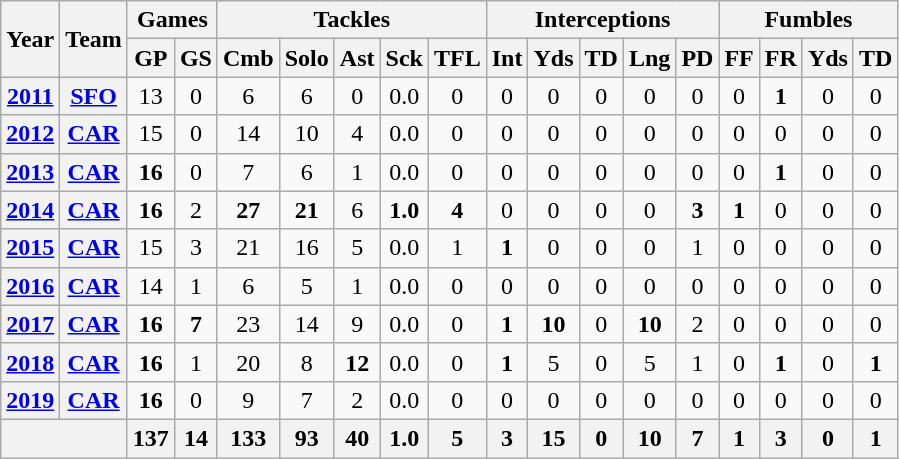<table class="wikitable" style="text-align:center">
<tr>
<th rowspan="2">Year</th>
<th rowspan="2">Team</th>
<th colspan="2">Games</th>
<th colspan="5">Tackles</th>
<th colspan="5">Interceptions</th>
<th colspan="4">Fumbles</th>
</tr>
<tr>
<th>GP</th>
<th>GS</th>
<th>Cmb</th>
<th>Solo</th>
<th>Ast</th>
<th>Sck</th>
<th>TFL</th>
<th>Int</th>
<th>Yds</th>
<th>TD</th>
<th>Lng</th>
<th>PD</th>
<th>FF</th>
<th>FR</th>
<th>Yds</th>
<th>TD</th>
</tr>
<tr>
<th><a href='#'>2011</a></th>
<th><a href='#'>SFO</a></th>
<td>13</td>
<td>0</td>
<td>6</td>
<td>6</td>
<td>0</td>
<td>0.0</td>
<td>0</td>
<td>0</td>
<td>0</td>
<td>0</td>
<td>0</td>
<td>0</td>
<td>0</td>
<td><strong>1</strong></td>
<td>0</td>
<td>0</td>
</tr>
<tr>
<th><a href='#'>2012</a></th>
<th><a href='#'>CAR</a></th>
<td>15</td>
<td>0</td>
<td>14</td>
<td>10</td>
<td>4</td>
<td>0.0</td>
<td>0</td>
<td>0</td>
<td>0</td>
<td>0</td>
<td>0</td>
<td>0</td>
<td>0</td>
<td>0</td>
<td>0</td>
<td>0</td>
</tr>
<tr>
<th><a href='#'>2013</a></th>
<th><a href='#'>CAR</a></th>
<td><strong>16</strong></td>
<td>0</td>
<td>7</td>
<td>6</td>
<td>1</td>
<td>0.0</td>
<td>0</td>
<td>0</td>
<td>0</td>
<td>0</td>
<td>0</td>
<td>0</td>
<td>0</td>
<td><strong>1</strong></td>
<td>0</td>
<td>0</td>
</tr>
<tr>
<th><a href='#'>2014</a></th>
<th><a href='#'>CAR</a></th>
<td><strong>16</strong></td>
<td>2</td>
<td><strong>27</strong></td>
<td><strong>21</strong></td>
<td>6</td>
<td><strong>1.0</strong></td>
<td><strong>4</strong></td>
<td>0</td>
<td>0</td>
<td>0</td>
<td>0</td>
<td><strong>3</strong></td>
<td><strong>1</strong></td>
<td>0</td>
<td>0</td>
<td>0</td>
</tr>
<tr>
<th><a href='#'>2015</a></th>
<th><a href='#'>CAR</a></th>
<td>15</td>
<td>3</td>
<td>21</td>
<td>16</td>
<td>5</td>
<td>0.0</td>
<td>1</td>
<td><strong>1</strong></td>
<td>0</td>
<td>0</td>
<td>0</td>
<td>1</td>
<td>0</td>
<td>0</td>
<td>0</td>
<td>0</td>
</tr>
<tr>
<th><a href='#'>2016</a></th>
<th><a href='#'>CAR</a></th>
<td>14</td>
<td>1</td>
<td>6</td>
<td>5</td>
<td>1</td>
<td>0.0</td>
<td>0</td>
<td>0</td>
<td>0</td>
<td>0</td>
<td>0</td>
<td>0</td>
<td>0</td>
<td>0</td>
<td>0</td>
<td>0</td>
</tr>
<tr>
<th><a href='#'>2017</a></th>
<th><a href='#'>CAR</a></th>
<td><strong>16</strong></td>
<td><strong>7</strong></td>
<td>23</td>
<td>14</td>
<td>9</td>
<td>0.0</td>
<td>0</td>
<td><strong>1</strong></td>
<td><strong>10</strong></td>
<td>0</td>
<td><strong>10</strong></td>
<td>2</td>
<td>0</td>
<td>0</td>
<td>0</td>
<td>0</td>
</tr>
<tr>
<th><a href='#'>2018</a></th>
<th><a href='#'>CAR</a></th>
<td><strong>16</strong></td>
<td>1</td>
<td>20</td>
<td>8</td>
<td><strong>12</strong></td>
<td>0.0</td>
<td>0</td>
<td><strong>1</strong></td>
<td>5</td>
<td>0</td>
<td>5</td>
<td>1</td>
<td>0</td>
<td><strong>1</strong></td>
<td>0</td>
<td><strong>1</strong></td>
</tr>
<tr>
<th><a href='#'>2019</a></th>
<th><a href='#'>CAR</a></th>
<td><strong>16</strong></td>
<td>0</td>
<td>9</td>
<td>7</td>
<td>2</td>
<td>0.0</td>
<td>0</td>
<td>0</td>
<td>0</td>
<td>0</td>
<td>0</td>
<td>0</td>
<td>0</td>
<td>0</td>
<td>0</td>
<td>0</td>
</tr>
<tr>
<th colspan="2"></th>
<th>137</th>
<th>14</th>
<th>133</th>
<th>93</th>
<th>40</th>
<th>1.0</th>
<th>5</th>
<th>3</th>
<th>15</th>
<th>0</th>
<th>10</th>
<th>7</th>
<th>1</th>
<th>3</th>
<th>0</th>
<th>1</th>
</tr>
</table>
